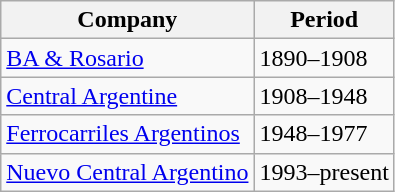<table class= "wikitable">
<tr>
<th>Company</th>
<th>Period</th>
</tr>
<tr>
<td> <a href='#'>BA & Rosario</a></td>
<td>1890–1908</td>
</tr>
<tr>
<td> <a href='#'>Central Argentine</a></td>
<td>1908–1948</td>
</tr>
<tr>
<td> <a href='#'>Ferrocarriles Argentinos</a></td>
<td>1948–1977</td>
</tr>
<tr>
<td> <a href='#'>Nuevo Central Argentino</a> </td>
<td>1993–present</td>
</tr>
</table>
